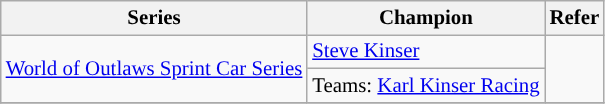<table class="wikitable" style="font-size:87%;">
<tr>
<th>Series</th>
<th>Champion</th>
<th>Refer</th>
</tr>
<tr>
<td rowspan=2><a href='#'>World of Outlaws Sprint Car Series</a></td>
<td> <a href='#'>Steve Kinser</a></td>
<td rowspan=2></td>
</tr>
<tr>
<td>Teams:  <a href='#'>Karl Kinser Racing</a></td>
</tr>
<tr>
</tr>
</table>
